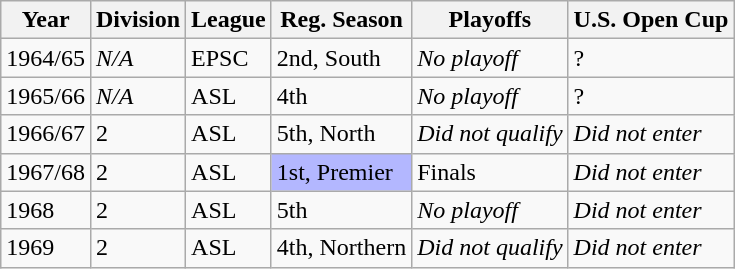<table class="wikitable">
<tr>
<th>Year</th>
<th>Division</th>
<th>League</th>
<th>Reg. Season</th>
<th>Playoffs</th>
<th>U.S. Open Cup</th>
</tr>
<tr>
<td>1964/65</td>
<td><em>N/A</em></td>
<td>EPSC</td>
<td>2nd, South</td>
<td><em>No playoff</em></td>
<td>?</td>
</tr>
<tr>
<td>1965/66</td>
<td><em>N/A</em></td>
<td>ASL</td>
<td>4th</td>
<td><em>No playoff</em></td>
<td>?</td>
</tr>
<tr>
<td>1966/67</td>
<td>2</td>
<td>ASL</td>
<td>5th, North</td>
<td><em>Did not qualify</em></td>
<td><em>Did not enter</em></td>
</tr>
<tr>
<td>1967/68</td>
<td>2</td>
<td>ASL</td>
<td bgcolor="B3B7FF">1st, Premier</td>
<td>Finals</td>
<td><em>Did not enter</em></td>
</tr>
<tr>
<td>1968</td>
<td>2</td>
<td>ASL</td>
<td>5th</td>
<td><em>No playoff</em></td>
<td><em>Did not enter</em></td>
</tr>
<tr>
<td>1969</td>
<td>2</td>
<td>ASL</td>
<td>4th, Northern</td>
<td><em>Did not qualify</em></td>
<td><em>Did not enter</em></td>
</tr>
</table>
